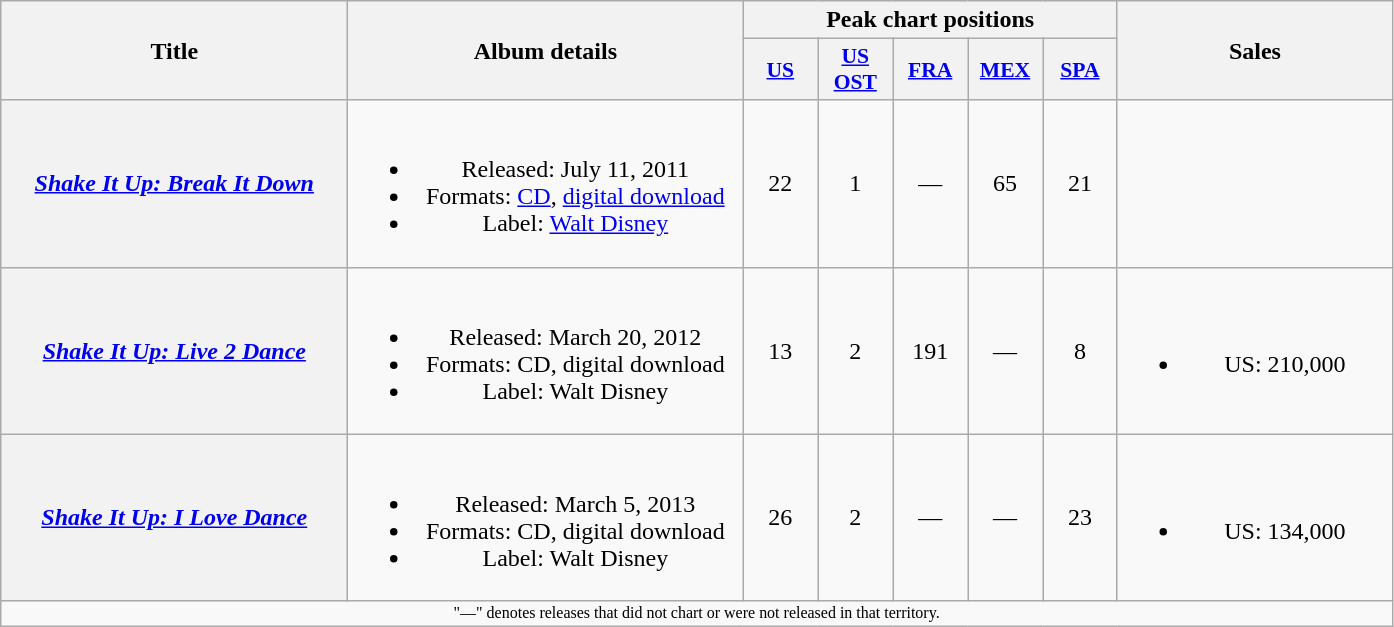<table class="wikitable plainrowheaders" style="text-align:center;" border="1">
<tr>
<th scope="col" rowspan="2" style="width:14em;">Title</th>
<th scope="col" rowspan="2" style="width:16em;">Album details</th>
<th scope="col" colspan="5">Peak chart positions</th>
<th scope="col" rowspan="2" style="width:11em;">Sales</th>
</tr>
<tr>
<th scope="col" style="width:3em;font-size:90%;"><a href='#'>US</a><br></th>
<th scope="col" style="width:3em;font-size:90%;"><a href='#'>US OST</a><br></th>
<th scope="col" style="width:3em;font-size:90%;"><a href='#'>FRA</a><br></th>
<th scope="col" style="width:3em;font-size:90%;"><a href='#'>MEX</a><br></th>
<th scope="col" style="width:3em;font-size:90%;"><a href='#'>SPA</a><br></th>
</tr>
<tr>
<th scope="row"><em><a href='#'>Shake It Up: Break It Down</a></em></th>
<td><br><ul><li>Released: July 11, 2011</li><li>Formats: <a href='#'>CD</a>, <a href='#'>digital download</a></li><li>Label: <a href='#'>Walt Disney</a></li></ul></td>
<td>22</td>
<td>1</td>
<td>—</td>
<td>65</td>
<td>21</td>
<td></td>
</tr>
<tr>
<th scope="row"><em><a href='#'>Shake It Up: Live 2 Dance</a></em></th>
<td><br><ul><li>Released: March 20, 2012</li><li>Formats: CD, digital download</li><li>Label: Walt Disney</li></ul></td>
<td>13</td>
<td>2</td>
<td>191</td>
<td>—</td>
<td>8</td>
<td><br><ul><li>US: 210,000</li></ul></td>
</tr>
<tr>
<th scope="row"><em><a href='#'>Shake It Up: I Love Dance</a></em></th>
<td><br><ul><li>Released: March 5, 2013</li><li>Formats: CD, digital download</li><li>Label: Walt Disney</li></ul></td>
<td>26</td>
<td>2</td>
<td>—</td>
<td>—</td>
<td>23</td>
<td><br><ul><li>US: 134,000</li></ul></td>
</tr>
<tr>
<td align="center" colspan="15" style="font-size:8pt">"—" denotes releases that did not chart or were not released in that territory.</td>
</tr>
</table>
